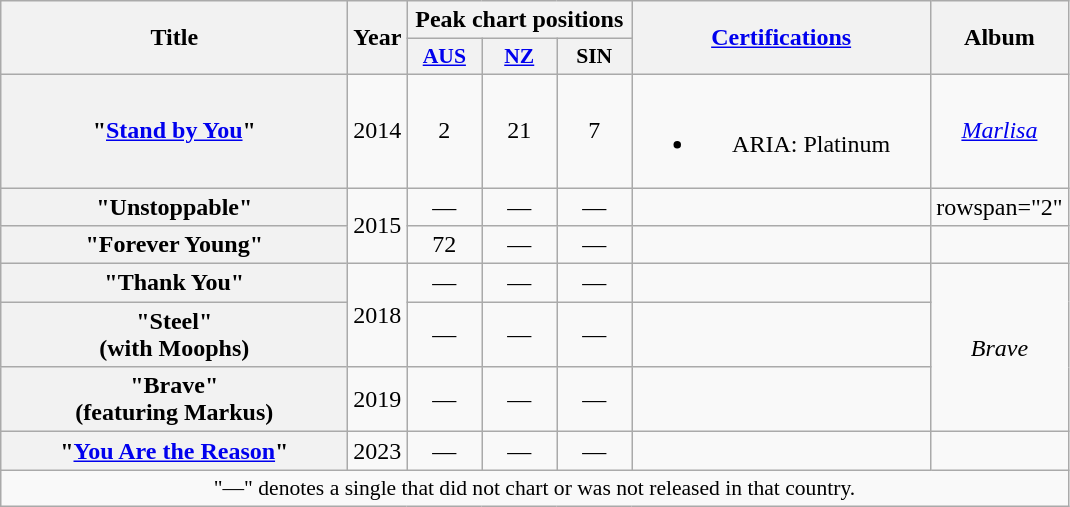<table class="wikitable plainrowheaders" style="text-align:center;">
<tr>
<th scope="col" rowspan="2" style="width:14em;">Title</th>
<th scope="col" rowspan="2" style="width:1em;">Year</th>
<th scope="col" colspan="3">Peak chart positions</th>
<th scope="col" rowspan="2" style="width:12em;"><a href='#'>Certifications</a></th>
<th scope="col" rowspan="2">Album</th>
</tr>
<tr>
<th scope="col" style="width:3em;font-size:90%;"><a href='#'>AUS</a><br></th>
<th scope="col" style="width:3em;font-size:90%;"><a href='#'>NZ</a><br></th>
<th scope="col" style="width:3em;font-size:90%;">SIN<br></th>
</tr>
<tr>
<th scope="row">"<a href='#'>Stand by You</a>"</th>
<td>2014</td>
<td>2</td>
<td>21</td>
<td>7</td>
<td><br><ul><li>ARIA: Platinum</li></ul></td>
<td><em><a href='#'>Marlisa</a></em></td>
</tr>
<tr>
<th scope="row">"Unstoppable"</th>
<td rowspan="2">2015</td>
<td>—</td>
<td>—</td>
<td>—</td>
<td></td>
<td>rowspan="2" </td>
</tr>
<tr>
<th scope="row">"Forever Young"</th>
<td>72</td>
<td>—</td>
<td>—</td>
<td></td>
</tr>
<tr>
<th scope="row">"Thank You"</th>
<td rowspan="2">2018</td>
<td>—</td>
<td>—</td>
<td>—</td>
<td></td>
<td rowspan="3"><em>Brave</em></td>
</tr>
<tr>
<th scope="row">"Steel" <br>(with Moophs)</th>
<td>—</td>
<td>—</td>
<td>—</td>
<td></td>
</tr>
<tr>
<th scope="row">"Brave" <br>(featuring Markus)</th>
<td>2019</td>
<td>—</td>
<td>—</td>
<td>—</td>
<td></td>
</tr>
<tr>
<th scope="row">"<a href='#'>You Are the Reason</a>"</th>
<td>2023</td>
<td>—</td>
<td>—</td>
<td>—</td>
<td></td>
<td></td>
</tr>
<tr>
<td colspan="7" style="font-size:90%">"—" denotes a single that did not chart or was not released in that country.</td>
</tr>
</table>
